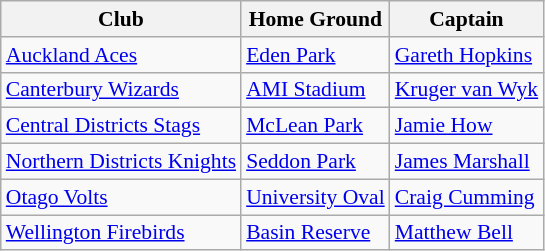<table class="wikitable" style="border-collapse:collapse; font-size:90%;">
<tr>
<th>Club</th>
<th>Home Ground</th>
<th>Captain</th>
</tr>
<tr>
<td><a href='#'>Auckland Aces</a></td>
<td><a href='#'>Eden Park</a></td>
<td><a href='#'>Gareth Hopkins</a></td>
</tr>
<tr>
<td><a href='#'>Canterbury Wizards</a></td>
<td><a href='#'>AMI Stadium</a></td>
<td><a href='#'>Kruger van Wyk</a></td>
</tr>
<tr>
<td><a href='#'>Central Districts Stags</a></td>
<td><a href='#'>McLean Park</a></td>
<td><a href='#'>Jamie How</a></td>
</tr>
<tr>
<td><a href='#'>Northern Districts Knights</a></td>
<td><a href='#'>Seddon Park</a></td>
<td><a href='#'>James Marshall</a></td>
</tr>
<tr>
<td><a href='#'>Otago Volts</a></td>
<td><a href='#'>University Oval</a></td>
<td><a href='#'>Craig Cumming</a></td>
</tr>
<tr>
<td><a href='#'>Wellington Firebirds</a></td>
<td><a href='#'>Basin Reserve</a></td>
<td><a href='#'>Matthew Bell</a></td>
</tr>
</table>
